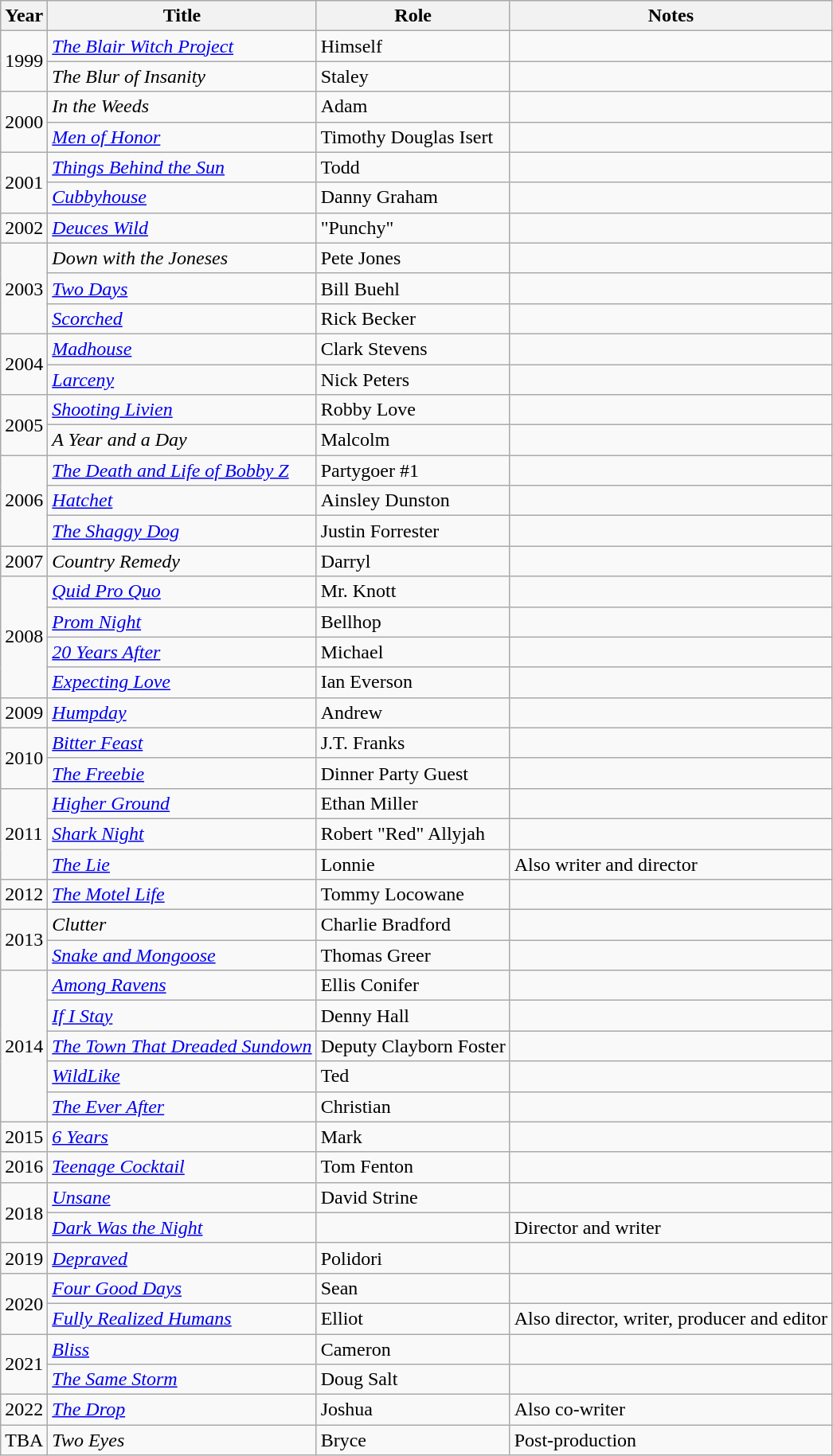<table class="wikitable sortable">
<tr>
<th>Year</th>
<th>Title</th>
<th>Role</th>
<th>Notes</th>
</tr>
<tr>
<td rowspan="2">1999</td>
<td><em><a href='#'>The Blair Witch Project</a></em></td>
<td>Himself</td>
<td></td>
</tr>
<tr>
<td><em>The Blur of Insanity</em></td>
<td>Staley</td>
<td></td>
</tr>
<tr>
<td rowspan="2">2000</td>
<td><em>In the Weeds</em></td>
<td>Adam</td>
<td></td>
</tr>
<tr>
<td><em><a href='#'>Men of Honor</a></em></td>
<td>Timothy Douglas Isert</td>
<td></td>
</tr>
<tr>
<td rowspan="2">2001</td>
<td><em><a href='#'>Things Behind the Sun</a></em></td>
<td>Todd</td>
<td></td>
</tr>
<tr>
<td><em><a href='#'>Cubbyhouse</a></em></td>
<td>Danny Graham</td>
<td></td>
</tr>
<tr>
<td>2002</td>
<td><em><a href='#'>Deuces Wild</a></em></td>
<td>"Punchy"</td>
<td></td>
</tr>
<tr>
<td rowspan="3">2003</td>
<td><em>Down with the Joneses</em></td>
<td>Pete Jones</td>
<td></td>
</tr>
<tr>
<td><em><a href='#'>Two Days</a></em></td>
<td>Bill Buehl</td>
<td></td>
</tr>
<tr>
<td><em><a href='#'>Scorched</a></em></td>
<td>Rick Becker</td>
<td></td>
</tr>
<tr>
<td rowspan="2">2004</td>
<td><em><a href='#'>Madhouse</a></em></td>
<td>Clark Stevens</td>
<td></td>
</tr>
<tr>
<td><em><a href='#'>Larceny</a></em></td>
<td>Nick Peters</td>
<td></td>
</tr>
<tr>
<td rowspan="2">2005</td>
<td><em><a href='#'>Shooting Livien</a></em></td>
<td>Robby Love</td>
<td></td>
</tr>
<tr>
<td><em>A Year and a Day</em></td>
<td>Malcolm</td>
<td></td>
</tr>
<tr>
<td rowspan="3">2006</td>
<td><em><a href='#'>The Death and Life of Bobby Z</a></em></td>
<td>Partygoer #1</td>
<td></td>
</tr>
<tr>
<td><em><a href='#'>Hatchet</a></em></td>
<td>Ainsley Dunston</td>
<td></td>
</tr>
<tr>
<td><em><a href='#'>The Shaggy Dog</a></em></td>
<td>Justin Forrester</td>
<td></td>
</tr>
<tr>
<td>2007</td>
<td><em>Country Remedy</em></td>
<td>Darryl</td>
<td></td>
</tr>
<tr>
<td rowspan="4">2008</td>
<td><em><a href='#'>Quid Pro Quo</a></em></td>
<td>Mr. Knott</td>
<td></td>
</tr>
<tr>
<td><em><a href='#'>Prom Night</a></em></td>
<td>Bellhop</td>
<td></td>
</tr>
<tr>
<td><em><a href='#'>20 Years After</a></em></td>
<td>Michael</td>
<td></td>
</tr>
<tr>
<td><em><a href='#'>Expecting Love</a></em></td>
<td>Ian Everson</td>
<td></td>
</tr>
<tr>
<td>2009</td>
<td><em><a href='#'>Humpday</a></em></td>
<td>Andrew</td>
<td></td>
</tr>
<tr>
<td rowspan="2">2010</td>
<td><em><a href='#'>Bitter Feast</a></em></td>
<td>J.T. Franks</td>
<td></td>
</tr>
<tr>
<td><em><a href='#'>The Freebie</a></em></td>
<td>Dinner Party Guest</td>
<td></td>
</tr>
<tr>
<td rowspan="3">2011</td>
<td><em><a href='#'>Higher Ground</a></em></td>
<td>Ethan Miller</td>
<td></td>
</tr>
<tr>
<td><em><a href='#'>Shark Night</a></em></td>
<td>Robert "Red" Allyjah</td>
<td></td>
</tr>
<tr>
<td><em><a href='#'>The Lie</a></em></td>
<td>Lonnie</td>
<td>Also writer and director</td>
</tr>
<tr>
<td>2012</td>
<td><em><a href='#'>The Motel Life</a></em></td>
<td>Tommy Locowane</td>
<td></td>
</tr>
<tr>
<td rowspan="2">2013</td>
<td><em>Clutter</em></td>
<td>Charlie Bradford</td>
<td></td>
</tr>
<tr>
<td><em><a href='#'>Snake and Mongoose</a></em></td>
<td>Thomas Greer</td>
<td></td>
</tr>
<tr>
<td rowspan="5">2014</td>
<td><em><a href='#'>Among Ravens</a></em></td>
<td>Ellis Conifer</td>
<td></td>
</tr>
<tr>
<td><em><a href='#'>If I Stay</a></em></td>
<td>Denny Hall</td>
<td></td>
</tr>
<tr>
<td><em><a href='#'>The Town That Dreaded Sundown</a></em></td>
<td>Deputy Clayborn Foster</td>
<td></td>
</tr>
<tr>
<td><em><a href='#'>WildLike</a></em></td>
<td>Ted</td>
<td></td>
</tr>
<tr>
<td><em><a href='#'>The Ever After</a></em></td>
<td>Christian</td>
<td></td>
</tr>
<tr>
<td>2015</td>
<td><em><a href='#'>6 Years</a></em></td>
<td>Mark</td>
<td></td>
</tr>
<tr>
<td>2016</td>
<td><em><a href='#'>Teenage Cocktail</a></em></td>
<td>Tom Fenton</td>
<td></td>
</tr>
<tr>
<td rowspan="2">2018</td>
<td><em><a href='#'>Unsane</a></em></td>
<td>David Strine</td>
<td></td>
</tr>
<tr>
<td><em><a href='#'>Dark Was the Night</a></em></td>
<td></td>
<td>Director and writer</td>
</tr>
<tr>
<td>2019</td>
<td><em><a href='#'>Depraved</a></em></td>
<td>Polidori</td>
<td></td>
</tr>
<tr>
<td rowspan="2">2020</td>
<td><em><a href='#'>Four Good Days</a></em></td>
<td>Sean</td>
<td></td>
</tr>
<tr>
<td><em><a href='#'>Fully Realized Humans</a></em></td>
<td>Elliot</td>
<td>Also director, writer, producer and editor</td>
</tr>
<tr>
<td rowspan="2">2021</td>
<td><em><a href='#'>Bliss</a></em></td>
<td>Cameron</td>
<td></td>
</tr>
<tr>
<td><em><a href='#'>The Same Storm</a></em></td>
<td>Doug Salt</td>
<td></td>
</tr>
<tr>
<td>2022</td>
<td><em><a href='#'>The Drop</a></em></td>
<td>Joshua</td>
<td>Also co-writer</td>
</tr>
<tr>
<td>TBA</td>
<td><em>Two Eyes</em></td>
<td>Bryce</td>
<td>Post-production</td>
</tr>
</table>
